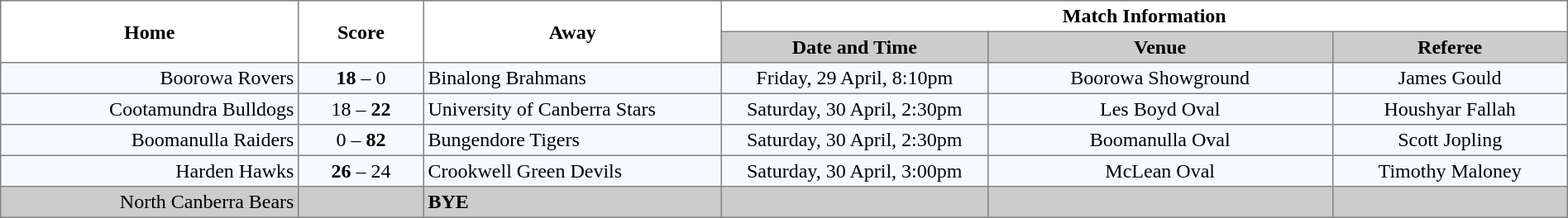<table border="1" cellpadding="3" cellspacing="0" width="100%" style="border-collapse:collapse;  text-align:center;">
<tr>
<th rowspan="2" width="19%">Home</th>
<th rowspan="2" width="8%">Score</th>
<th rowspan="2" width="19%">Away</th>
<th colspan="3">Match Information</th>
</tr>
<tr style="background:#CCCCCC">
<th width="17%">Date and Time</th>
<th width="22%">Venue</th>
<th width="50%">Referee</th>
</tr>
<tr style="text-align:center; background:#f5faff;">
<td align="right">Boorowa Rovers </td>
<td><strong>18</strong> – 0</td>
<td align="left"> Binalong Brahmans</td>
<td>Friday, 29 April, 8:10pm</td>
<td>Boorowa Showground</td>
<td>James Gould</td>
</tr>
<tr style="text-align:center; background:#f5faff;">
<td align="right">Cootamundra Bulldogs </td>
<td>18 – <strong>22</strong></td>
<td align="left"> University of Canberra Stars</td>
<td>Saturday, 30 April, 2:30pm</td>
<td>Les Boyd Oval</td>
<td>Houshyar Fallah</td>
</tr>
<tr style="text-align:center; background:#f5faff;">
<td align="right">Boomanulla Raiders </td>
<td>0 – <strong>82</strong></td>
<td align="left"> Bungendore Tigers</td>
<td>Saturday, 30 April, 2:30pm</td>
<td>Boomanulla Oval</td>
<td>Scott Jopling</td>
</tr>
<tr style="text-align:center; background:#f5faff;">
<td align="right">Harden Hawks </td>
<td><strong>26</strong> – 24</td>
<td align="left"> Crookwell Green Devils</td>
<td>Saturday, 30 April, 3:00pm</td>
<td>McLean Oval</td>
<td>Timothy Maloney</td>
</tr>
<tr style="text-align:center; background:#CCCCCC;">
<td align="right">North Canberra Bears </td>
<td></td>
<td align="left"><strong>BYE</strong></td>
<td></td>
<td></td>
<td></td>
</tr>
</table>
